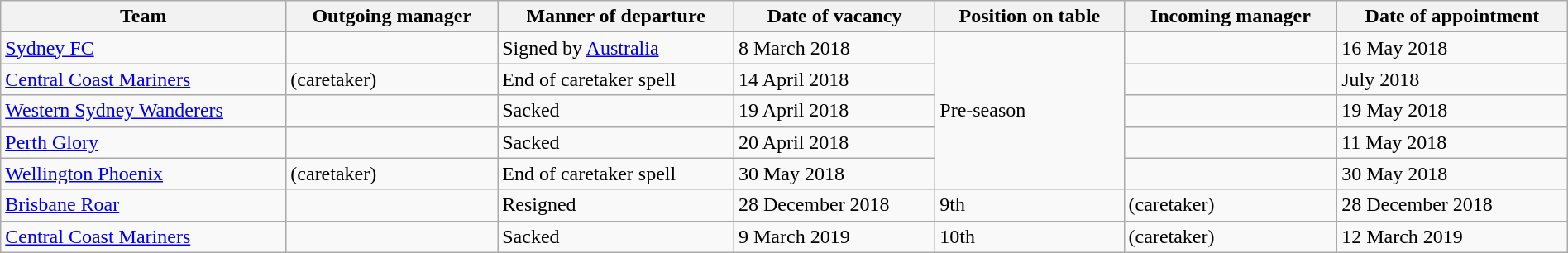<table class="wikitable sortable" style="width:100%;">
<tr>
<th>Team</th>
<th>Outgoing manager</th>
<th>Manner of departure</th>
<th>Date of vacancy</th>
<th>Position on table</th>
<th>Incoming manager</th>
<th>Date of appointment</th>
</tr>
<tr>
<td><a href='#'>Sydney FC</a></td>
<td></td>
<td>Signed by <a href='#'>Australia</a></td>
<td>8 March 2018</td>
<td rowspan="5">Pre-season</td>
<td></td>
<td>16 May 2018</td>
</tr>
<tr>
<td><a href='#'>Central Coast Mariners</a></td>
<td> (caretaker)</td>
<td>End of caretaker spell</td>
<td>14 April 2018</td>
<td></td>
<td>July 2018</td>
</tr>
<tr>
<td><a href='#'>Western Sydney Wanderers</a></td>
<td></td>
<td>Sacked</td>
<td>19 April 2018</td>
<td></td>
<td>19 May 2018</td>
</tr>
<tr>
<td><a href='#'>Perth Glory</a></td>
<td></td>
<td>Sacked</td>
<td>20 April 2018</td>
<td></td>
<td>11 May 2018</td>
</tr>
<tr>
<td><a href='#'>Wellington Phoenix</a></td>
<td> (caretaker)</td>
<td>End of caretaker spell</td>
<td>30 May 2018</td>
<td></td>
<td>30 May 2018</td>
</tr>
<tr>
<td><a href='#'>Brisbane Roar</a></td>
<td></td>
<td>Resigned</td>
<td>28 December 2018</td>
<td>9th</td>
<td> (caretaker)</td>
<td>28 December 2018</td>
</tr>
<tr>
<td><a href='#'>Central Coast Mariners</a></td>
<td></td>
<td>Sacked</td>
<td>9 March 2019</td>
<td>10th</td>
<td> (caretaker)</td>
<td>12 March 2019</td>
</tr>
</table>
